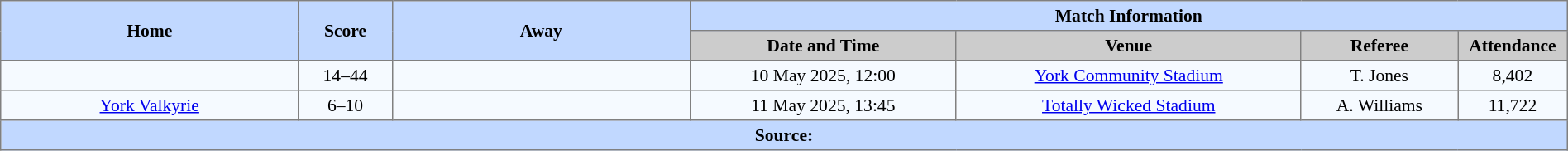<table border=1 style="border-collapse:collapse; font-size:90%; text-align:center"; cellpadding=3 cellspacing=0 width=100%>
<tr bgcolor="#c1d8ff">
<th rowspan=2 width=19%>Home</th>
<th rowspan=2 width=6%>Score</th>
<th rowspan=2 width=19%>Away</th>
<th colspan=4>Match Information</th>
</tr>
<tr bgcolor="#cccccc">
<th width=17%>Date and Time</th>
<th width=22%>Venue</th>
<th width=10%>Referee</th>
<th width=7%>Attendance</th>
</tr>
<tr bgcolor=#f5faff>
<td></td>
<td>14–44</td>
<td></td>
<td>10 May 2025, 12:00</td>
<td><a href='#'>York Community Stadium</a></td>
<td>T. Jones</td>
<td>8,402</td>
</tr>
<tr bgcolor=#f5faff>
<td><a href='#'>York Valkyrie</a></td>
<td>6–10</td>
<td></td>
<td>11 May 2025, 13:45</td>
<td><a href='#'>Totally Wicked Stadium</a></td>
<td>A. Williams</td>
<td>11,722</td>
</tr>
<tr style="background:#c1d8ff;">
<th colspan=8>Source:</th>
</tr>
</table>
